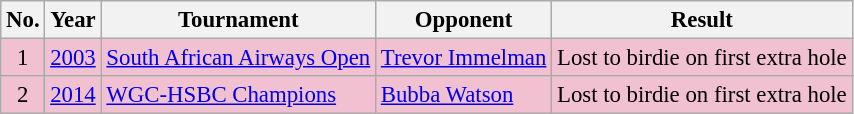<table class="wikitable" style="font-size:95%;">
<tr>
<th>No.</th>
<th>Year</th>
<th>Tournament</th>
<th>Opponent</th>
<th>Result</th>
</tr>
<tr style="background:#F2C1D1;">
<td align=center>1</td>
<td><a href='#'>2003</a></td>
<td><a href='#'>South African Airways Open</a></td>
<td> <a href='#'>Trevor Immelman</a></td>
<td>Lost to birdie on first extra hole</td>
</tr>
<tr style="background:#F2C1D1;">
<td align=center>2</td>
<td><a href='#'>2014</a></td>
<td><a href='#'>WGC-HSBC Champions</a></td>
<td> <a href='#'>Bubba Watson</a></td>
<td>Lost to birdie on first extra hole</td>
</tr>
</table>
